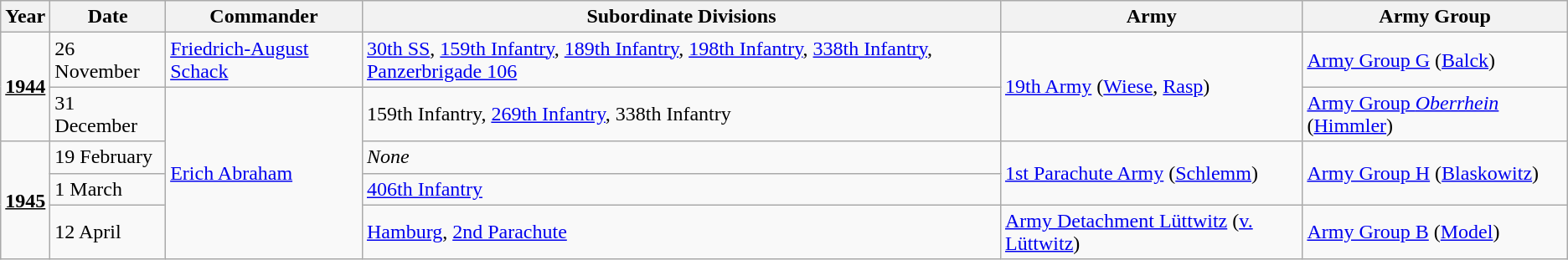<table class="wikitable">
<tr>
<th>Year</th>
<th>Date</th>
<th>Commander</th>
<th>Subordinate Divisions</th>
<th>Army</th>
<th>Army Group</th>
</tr>
<tr>
<td rowspan="2"><strong><u>1944</u></strong></td>
<td>26 November</td>
<td><a href='#'>Friedrich-August Schack</a></td>
<td><a href='#'>30th SS</a>, <a href='#'>159th Infantry</a>, <a href='#'>189th Infantry</a>, <a href='#'>198th Infantry</a>, <a href='#'>338th Infantry</a>, <a href='#'>Panzerbrigade 106</a></td>
<td rowspan="2"><a href='#'>19th Army</a> (<a href='#'>Wiese</a>, <a href='#'>Rasp</a>)</td>
<td><a href='#'>Army Group G</a> (<a href='#'>Balck</a>)</td>
</tr>
<tr>
<td>31 December</td>
<td rowspan="4"><a href='#'>Erich Abraham</a></td>
<td>159th Infantry, <a href='#'>269th Infantry</a>, 338th Infantry</td>
<td><a href='#'>Army Group <em>Oberrhein</em></a> (<a href='#'>Himmler</a>)</td>
</tr>
<tr>
<td rowspan="3"><strong><u>1945</u></strong></td>
<td>19 February</td>
<td><em>None</em></td>
<td rowspan="2"><a href='#'>1st Parachute Army</a> (<a href='#'>Schlemm</a>)</td>
<td rowspan="2"><a href='#'>Army Group H</a> (<a href='#'>Blaskowitz</a>)</td>
</tr>
<tr>
<td>1 March</td>
<td><a href='#'>406th Infantry</a></td>
</tr>
<tr>
<td>12 April</td>
<td><a href='#'>Hamburg</a>, <a href='#'>2nd Parachute</a></td>
<td><a href='#'>Army Detachment Lüttwitz</a> (<a href='#'>v. Lüttwitz</a>)</td>
<td><a href='#'>Army Group B</a> (<a href='#'>Model</a>)</td>
</tr>
</table>
